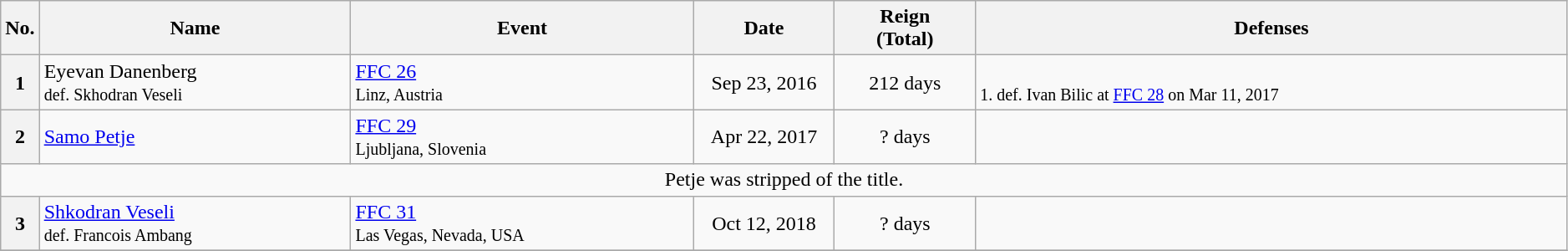<table class="wikitable" style="width:99%;">
<tr>
<th style="width:2%;">No.</th>
<th>Name</th>
<th>Event</th>
<th style="width:9%;">Date</th>
<th style="width:9%;">Reign<br>(Total)</th>
<th>Defenses</th>
</tr>
<tr>
<th>1</th>
<td> Eyevan Danenberg<br><small>def. Skhodran Veseli </small></td>
<td><a href='#'>FFC 26</a><br><small>Linz, Austria</small></td>
<td style="text-align:center;">Sep 23, 2016</td>
<td style="text-align:center;">212 days</td>
<td><br><small>1. def. Ivan Bilic at <a href='#'>FFC 28</a> on Mar 11, 2017</small><br></td>
</tr>
<tr>
<th>2</th>
<td> <a href='#'>Samo Petje</a></td>
<td><a href='#'>FFC 29</a><br><small>Ljubljana, Slovenia</small></td>
<td style="text-align:center;">Apr 22, 2017</td>
<td style="text-align:center;">? days</td>
<td></td>
</tr>
<tr>
<td align="center" colspan="6">Petje was stripped of the title.</td>
</tr>
<tr>
<th>3</th>
<td> <a href='#'>Shkodran Veseli</a> <br><small>def. Francois Ambang </small></td>
<td><a href='#'>FFC 31</a><br><small>Las Vegas, Nevada, USA</small></td>
<td style="text-align:center;">Oct 12, 2018</td>
<td style="text-align:center;">? days</td>
<td></td>
</tr>
<tr>
</tr>
</table>
